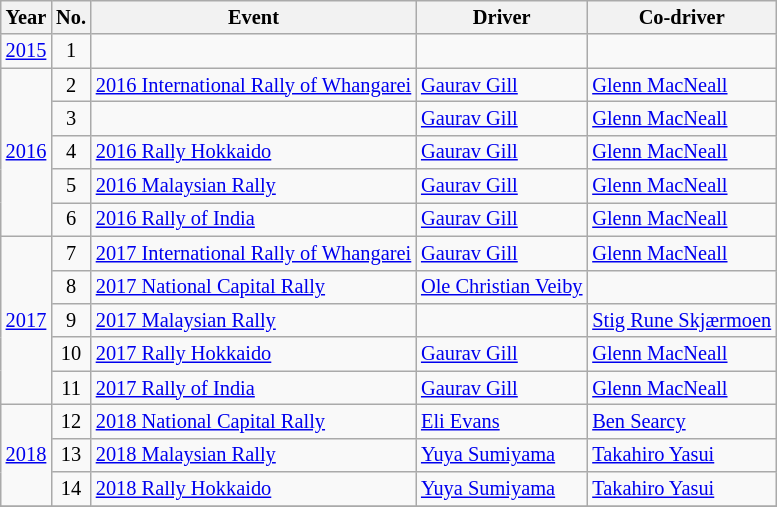<table class="wikitable" style="font-size: 85%; ">
<tr>
<th>Year</th>
<th>No.</th>
<th>Event</th>
<th>Driver</th>
<th>Co-driver</th>
</tr>
<tr>
<td style="text-align:center;"><a href='#'>2015</a></td>
<td align="center">1</td>
<td></td>
<td></td>
<td></td>
</tr>
<tr>
<td rowspan="5" style="text-align:center;"><a href='#'>2016</a></td>
<td align="center">2</td>
<td> <a href='#'>2016 International Rally of Whangarei</a></td>
<td> <a href='#'>Gaurav Gill</a></td>
<td> <a href='#'>Glenn MacNeall</a></td>
</tr>
<tr>
<td align="center">3</td>
<td></td>
<td> <a href='#'>Gaurav Gill</a></td>
<td> <a href='#'>Glenn MacNeall</a></td>
</tr>
<tr>
<td align="center">4</td>
<td> <a href='#'>2016 Rally Hokkaido</a></td>
<td> <a href='#'>Gaurav Gill</a></td>
<td> <a href='#'>Glenn MacNeall</a></td>
</tr>
<tr>
<td align="center">5</td>
<td> <a href='#'>2016 Malaysian Rally</a></td>
<td> <a href='#'>Gaurav Gill</a></td>
<td> <a href='#'>Glenn MacNeall</a></td>
</tr>
<tr>
<td align="center">6</td>
<td> <a href='#'>2016 Rally of India</a></td>
<td> <a href='#'>Gaurav Gill</a></td>
<td> <a href='#'>Glenn MacNeall</a></td>
</tr>
<tr>
<td rowspan="5" style="text-align:center;"><a href='#'>2017</a></td>
<td align="center">7</td>
<td> <a href='#'>2017 International Rally of Whangarei</a></td>
<td> <a href='#'>Gaurav Gill</a></td>
<td> <a href='#'>Glenn MacNeall</a></td>
</tr>
<tr>
<td align="center">8</td>
<td> <a href='#'>2017 National Capital Rally</a></td>
<td> <a href='#'>Ole Christian Veiby</a></td>
<td></td>
</tr>
<tr>
<td align="center">9</td>
<td> <a href='#'>2017 Malaysian Rally</a></td>
<td></td>
<td> <a href='#'>Stig Rune Skjærmoen</a></td>
</tr>
<tr>
<td align="center">10</td>
<td> <a href='#'>2017 Rally Hokkaido</a></td>
<td> <a href='#'>Gaurav Gill</a></td>
<td> <a href='#'>Glenn MacNeall</a></td>
</tr>
<tr>
<td align="center">11</td>
<td> <a href='#'>2017 Rally of India</a></td>
<td> <a href='#'>Gaurav Gill</a></td>
<td> <a href='#'>Glenn MacNeall</a></td>
</tr>
<tr>
<td rowspan="3" style="text-align:center;"><a href='#'>2018</a></td>
<td align="center">12</td>
<td> <a href='#'>2018 National Capital Rally</a></td>
<td> <a href='#'>Eli Evans</a></td>
<td> <a href='#'>Ben Searcy</a></td>
</tr>
<tr>
<td align="center">13</td>
<td> <a href='#'>2018 Malaysian Rally</a></td>
<td> <a href='#'>Yuya Sumiyama</a></td>
<td> <a href='#'>Takahiro Yasui</a></td>
</tr>
<tr>
<td align="center">14</td>
<td> <a href='#'>2018 Rally Hokkaido</a></td>
<td> <a href='#'>Yuya Sumiyama</a></td>
<td> <a href='#'>Takahiro Yasui</a></td>
</tr>
<tr>
</tr>
</table>
